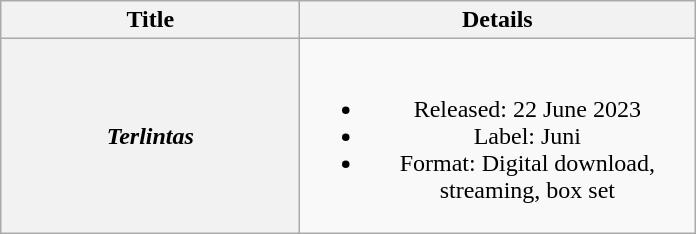<table class="wikitable plainrowheaders" style="text-align:center;">
<tr>
<th scope="col" style="width:12em;">Title</th>
<th scope="col" style="width:16em;">Details</th>
</tr>
<tr>
<th scope="row"><em>Terlintas</em></th>
<td><br><ul><li>Released: 22 June 2023</li><li>Label: Juni</li><li>Format: Digital download, streaming, box set</li></ul></td>
</tr>
</table>
